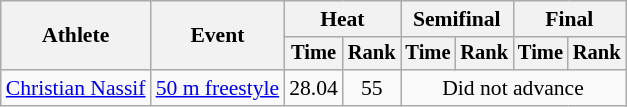<table class=wikitable style="font-size:90%">
<tr>
<th rowspan="2">Athlete</th>
<th rowspan="2">Event</th>
<th colspan="2">Heat</th>
<th colspan="2">Semifinal</th>
<th colspan="2">Final</th>
</tr>
<tr style="font-size:95%">
<th>Time</th>
<th>Rank</th>
<th>Time</th>
<th>Rank</th>
<th>Time</th>
<th>Rank</th>
</tr>
<tr align=center>
<td align=left><a href='#'>Christian Nassif</a></td>
<td align=left><a href='#'>50 m freestyle</a></td>
<td>28.04</td>
<td>55</td>
<td colspan=4>Did not advance</td>
</tr>
</table>
